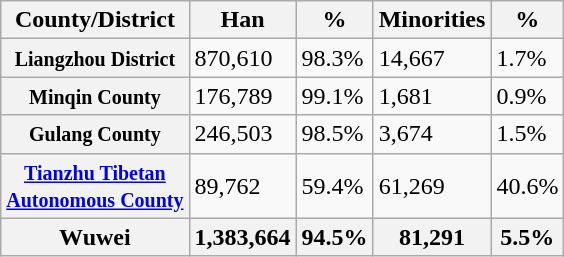<table class="wikitable">
<tr>
<th><strong>County/District</strong></th>
<th>Han</th>
<th>%</th>
<th>Minorities</th>
<th>%</th>
</tr>
<tr>
<th><small>Liangzhou District</small></th>
<td>870,610</td>
<td>98.3%</td>
<td>14,667</td>
<td>1.7%</td>
</tr>
<tr>
<th><small>Minqin County</small></th>
<td>176,789</td>
<td>99.1%</td>
<td>1,681</td>
<td>0.9%</td>
</tr>
<tr>
<th><small>Gulang County</small></th>
<td>246,503</td>
<td>98.5%</td>
<td>3,674</td>
<td>1.5%</td>
</tr>
<tr>
<th><a href='#'><small>Tianzhu Tibetan<br>Autonomous County</small></a></th>
<td>89,762</td>
<td>59.4%</td>
<td>61,269</td>
<td>40.6%</td>
</tr>
<tr>
<th>Wuwei</th>
<th>1,383,664</th>
<th>94.5%</th>
<th>81,291</th>
<th>5.5%</th>
</tr>
</table>
